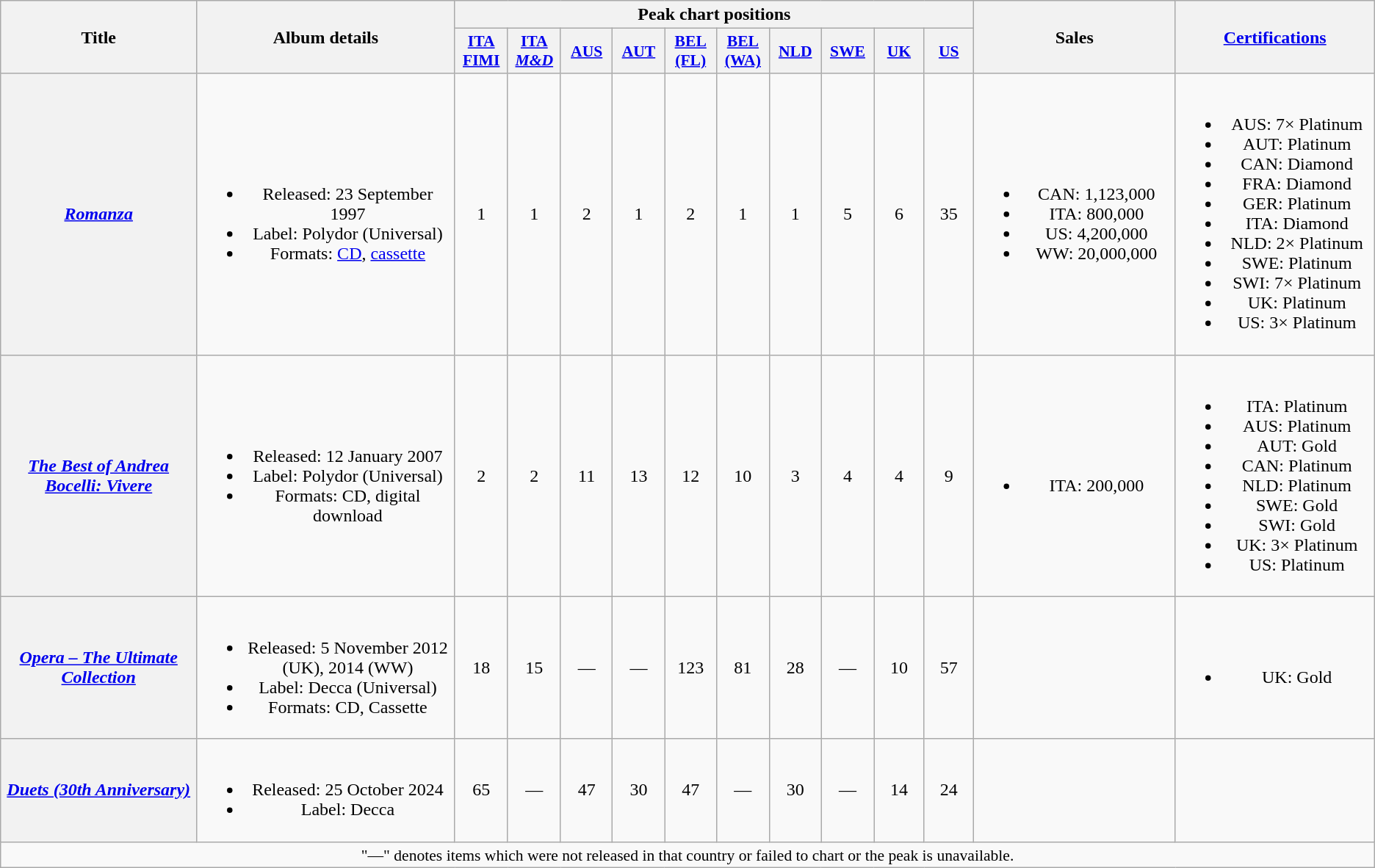<table class="wikitable plainrowheaders" style="text-align:center;">
<tr>
<th scope="col" rowspan="2" style="width:12em;">Title</th>
<th scope="col" rowspan="2" style="width:16em;">Album details</th>
<th scope="col" colspan="10">Peak chart positions</th>
<th scope="col" rowspan="2" style="width:12em;">Sales</th>
<th scope="col" rowspan="2" style="width:12em;"><a href='#'>Certifications</a></th>
</tr>
<tr>
<th scope="col" style="width:3em;font-size:90%;"><a href='#'>ITA<br>FIMI</a><br></th>
<th scope="col" style="width:3em;font-size:90%;"><a href='#'>ITA<br><em>M&D</em></a><br></th>
<th scope="col" style="width:3em;font-size:90%;"><a href='#'>AUS</a><br></th>
<th scope="col" style="width:3em;font-size:90%;"><a href='#'>AUT</a><br></th>
<th scope="col" style="width:3em;font-size:90%;"><a href='#'>BEL<br>(FL)</a><br></th>
<th scope="col" style="width:3em;font-size:90%;"><a href='#'>BEL<br>(WA)</a></th>
<th scope="col" style="width:3em;font-size:90%;"><a href='#'>NLD</a><br></th>
<th scope="col" style="width:3em;font-size:90%;"><a href='#'>SWE</a><br></th>
<th scope="col" style="width:3em;font-size:90%;"><a href='#'>UK</a><br></th>
<th scope="col" style="width:3em;font-size:90%;"><a href='#'>US</a><br></th>
</tr>
<tr>
<th scope="row"><em><a href='#'>Romanza</a></em></th>
<td><br><ul><li>Released: 23 September 1997</li><li>Label: Polydor (Universal)</li><li>Formats: <a href='#'>CD</a>, <a href='#'>cassette</a></li></ul></td>
<td>1</td>
<td>1</td>
<td>2</td>
<td>1</td>
<td>2</td>
<td>1</td>
<td>1</td>
<td>5</td>
<td>6</td>
<td>35</td>
<td><br><ul><li>CAN: 1,123,000</li><li>ITA: 800,000</li><li>US: 4,200,000</li><li>WW: 20,000,000</li></ul></td>
<td><br><ul><li>AUS: 7× Platinum</li><li>AUT: Platinum</li><li>CAN: Diamond</li><li>FRA: Diamond</li><li>GER: Platinum</li><li>ITA: Diamond</li><li>NLD: 2× Platinum</li><li>SWE: Platinum</li><li>SWI: 7× Platinum</li><li>UK: Platinum</li><li>US: 3× Platinum</li></ul></td>
</tr>
<tr>
<th scope="row"><em><a href='#'>The Best of Andrea Bocelli: Vivere</a></em></th>
<td><br><ul><li>Released: 12 January 2007</li><li>Label: Polydor (Universal)</li><li>Formats: CD, digital download</li></ul></td>
<td>2</td>
<td>2</td>
<td>11</td>
<td>13</td>
<td>12</td>
<td>10</td>
<td>3</td>
<td>4</td>
<td>4</td>
<td>9</td>
<td><br><ul><li>ITA: 200,000</li></ul></td>
<td><br><ul><li>ITA: Platinum</li><li>AUS: Platinum</li><li>AUT: Gold</li><li>CAN: Platinum</li><li>NLD: Platinum</li><li>SWE: Gold</li><li>SWI: Gold</li><li>UK: 3× Platinum</li><li>US: Platinum</li></ul></td>
</tr>
<tr>
<th scope="row"><em><a href='#'>Opera – The Ultimate Collection</a></em></th>
<td><br><ul><li>Released: 5 November 2012 (UK), 2014 (WW)</li><li>Label: Decca (Universal)</li><li>Formats: CD, Cassette</li></ul></td>
<td>18</td>
<td>15</td>
<td>—</td>
<td>—</td>
<td>123</td>
<td>81</td>
<td>28</td>
<td>—</td>
<td>10</td>
<td>57</td>
<td></td>
<td><br><ul><li>UK: Gold</li></ul></td>
</tr>
<tr>
<th scope="row"><em><a href='#'>Duets (30th Anniversary)</a></em></th>
<td><br><ul><li>Released: 25 October 2024</li><li>Label: Decca</li></ul></td>
<td>65<br></td>
<td>—</td>
<td>47<br></td>
<td>30</td>
<td>47</td>
<td>—</td>
<td>30</td>
<td>—</td>
<td>14</td>
<td>24<br></td>
<td></td>
<td></td>
</tr>
<tr>
<td colspan="15" style="text-align:center; font-size:90%;">"—" denotes items which were not released in that country or failed to chart or the peak is unavailable.</td>
</tr>
</table>
